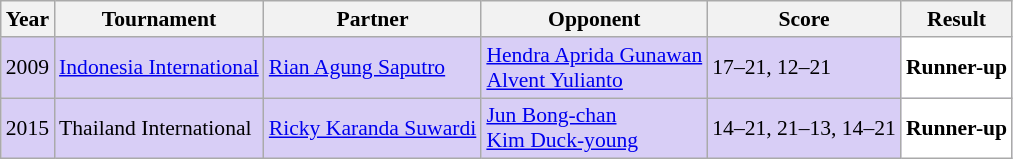<table class="sortable wikitable" style="font-size: 90%">
<tr>
<th>Year</th>
<th>Tournament</th>
<th>Partner</th>
<th>Opponent</th>
<th>Score</th>
<th>Result</th>
</tr>
<tr style="background:#D8CEF6">
<td align="center">2009</td>
<td align="left"><a href='#'>Indonesia International</a></td>
<td align="left"> <a href='#'>Rian Agung Saputro</a></td>
<td align="left"> <a href='#'>Hendra Aprida Gunawan</a> <br>  <a href='#'>Alvent Yulianto</a></td>
<td align="left">17–21, 12–21</td>
<td style="text-align: left; background:white"> <strong>Runner-up</strong></td>
</tr>
<tr style="background:#D8CEF6">
<td align="center">2015</td>
<td align="left">Thailand International</td>
<td align="left"> <a href='#'>Ricky Karanda Suwardi</a></td>
<td align="left"> <a href='#'>Jun Bong-chan</a> <br>  <a href='#'>Kim Duck-young</a></td>
<td align="left">14–21, 21–13, 14–21</td>
<td style="text-align: left; background:white"> <strong>Runner-up</strong></td>
</tr>
</table>
